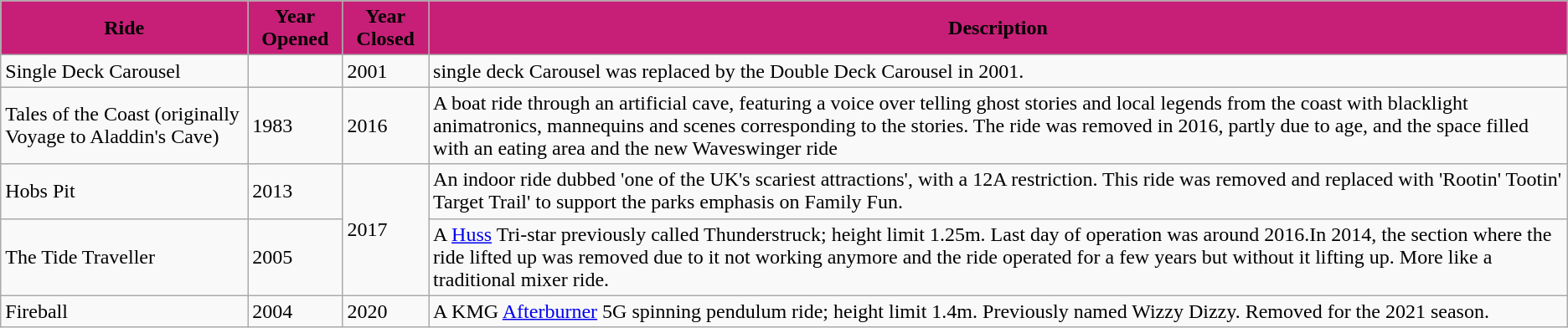<table class="wikitable sortable">
<tr>
<th style="background-color: #c71f77;">Ride</th>
<th style="background-color: #c71f77;">Year Opened</th>
<th style="background-color: #c71f77;">Year Closed</th>
<th style="background-color: #c71f77;">Description</th>
</tr>
<tr>
<td>Single Deck Carousel</td>
<td></td>
<td>2001</td>
<td>single deck Carousel was replaced by the Double Deck Carousel in 2001.</td>
</tr>
<tr>
<td>Tales of the Coast (originally Voyage to Aladdin's Cave)</td>
<td>1983</td>
<td>2016</td>
<td>A boat ride through an artificial cave, featuring a voice over telling ghost stories and local legends from the coast with blacklight animatronics, mannequins and scenes corresponding to the stories. The ride was removed in 2016, partly due to age, and the space filled with an eating area and the new Waveswinger ride</td>
</tr>
<tr>
<td>Hobs Pit</td>
<td>2013</td>
<td rowspan="2">2017</td>
<td>An indoor ride dubbed 'one of the UK's scariest attractions', with a 12A restriction. This ride was removed and replaced with 'Rootin' Tootin' Target Trail' to support the parks emphasis on Family Fun.</td>
</tr>
<tr>
<td>The Tide Traveller</td>
<td>2005</td>
<td>A <a href='#'>Huss</a> Tri-star previously called Thunderstruck; height limit 1.25m. Last day of operation was around 2016.In 2014, the section where the ride lifted up was removed due to it not working anymore and the ride operated for a few years but without it lifting up. More like a traditional mixer ride.</td>
</tr>
<tr>
<td>Fireball</td>
<td>2004</td>
<td>2020</td>
<td>A KMG <a href='#'>Afterburner</a> 5G spinning pendulum ride; height limit 1.4m. Previously named Wizzy Dizzy. Removed for the 2021 season.</td>
</tr>
</table>
